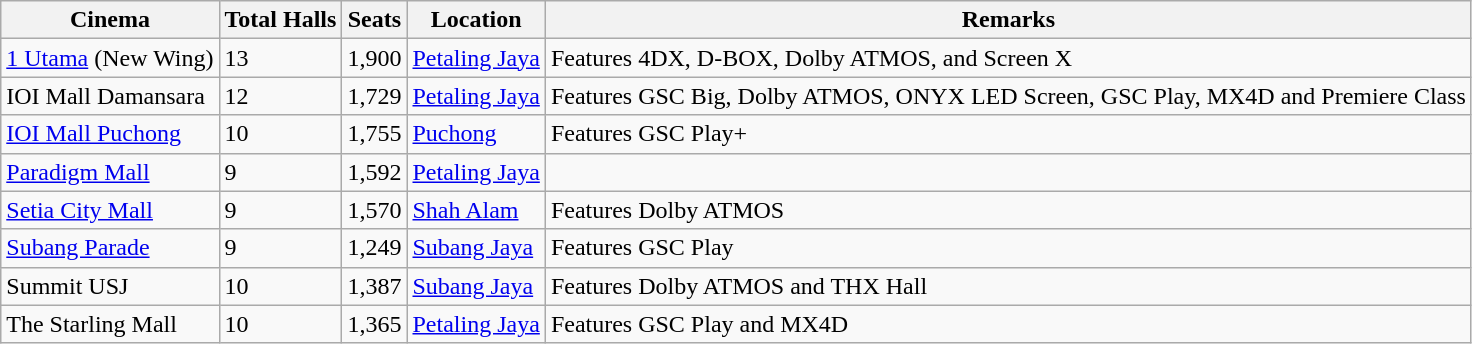<table class="wikitable">
<tr>
<th>Cinema</th>
<th>Total Halls</th>
<th>Seats</th>
<th>Location</th>
<th>Remarks</th>
</tr>
<tr>
<td><a href='#'>1 Utama</a> (New Wing)</td>
<td>13</td>
<td>1,900</td>
<td><a href='#'>Petaling Jaya</a></td>
<td>Features 4DX, D-BOX, Dolby ATMOS, and Screen X</td>
</tr>
<tr>
<td>IOI Mall Damansara</td>
<td>12</td>
<td>1,729</td>
<td><a href='#'>Petaling Jaya</a></td>
<td>Features GSC Big, Dolby ATMOS, ONYX LED Screen, GSC Play, MX4D and Premiere Class</td>
</tr>
<tr>
<td><a href='#'>IOI Mall Puchong</a></td>
<td>10</td>
<td>1,755</td>
<td><a href='#'>Puchong</a></td>
<td>Features GSC Play+</td>
</tr>
<tr>
<td><a href='#'>Paradigm Mall</a></td>
<td>9</td>
<td>1,592</td>
<td><a href='#'>Petaling Jaya</a></td>
<td></td>
</tr>
<tr>
<td><a href='#'>Setia City Mall</a></td>
<td>9</td>
<td>1,570</td>
<td><a href='#'>Shah Alam</a></td>
<td>Features Dolby ATMOS</td>
</tr>
<tr>
<td><a href='#'>Subang Parade</a></td>
<td>9</td>
<td>1,249</td>
<td><a href='#'>Subang Jaya</a></td>
<td>Features GSC Play</td>
</tr>
<tr>
<td>Summit USJ</td>
<td>10</td>
<td>1,387</td>
<td><a href='#'>Subang Jaya</a></td>
<td>Features Dolby ATMOS and THX Hall</td>
</tr>
<tr>
<td>The Starling Mall</td>
<td>10</td>
<td>1,365</td>
<td><a href='#'>Petaling Jaya</a></td>
<td>Features GSC Play and MX4D</td>
</tr>
</table>
